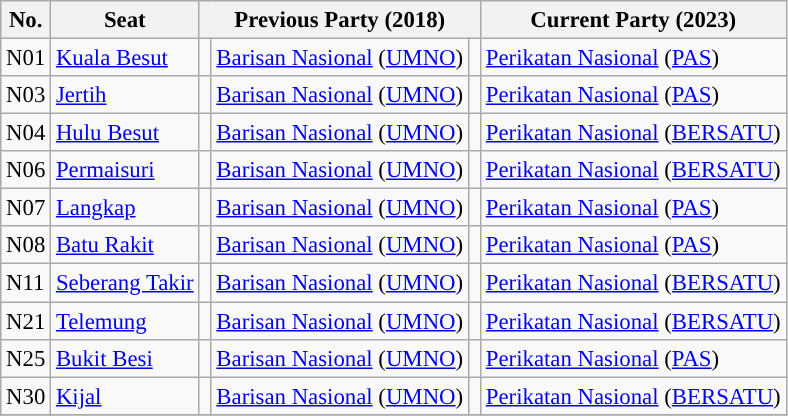<table class="wikitable sortable" style="font-size:95%;">
<tr>
<th scope="col">No.</th>
<th scope="col">Seat</th>
<th colspan="3" scope="col">Previous Party (2018)</th>
<th colspan="3" scope="col">Current Party (2023)</th>
</tr>
<tr>
<td>N01</td>
<td><a href='#'>Kuala Besut</a></td>
<td width="1"></td>
<td><a href='#'>Barisan Nasional</a> (<a href='#'>UMNO</a>)</td>
<td width="1"></td>
<td><a href='#'>Perikatan Nasional</a> (<a href='#'>PAS</a>)</td>
</tr>
<tr>
<td>N03</td>
<td><a href='#'>Jertih</a></td>
<td width="1"></td>
<td><a href='#'>Barisan Nasional</a> (<a href='#'>UMNO</a>)</td>
<td width="1"></td>
<td><a href='#'>Perikatan Nasional</a> (<a href='#'>PAS</a>)</td>
</tr>
<tr>
<td>N04</td>
<td><a href='#'>Hulu Besut</a></td>
<td width="1"></td>
<td><a href='#'>Barisan Nasional</a> (<a href='#'>UMNO</a>)</td>
<td width="1"></td>
<td><a href='#'>Perikatan Nasional</a> (<a href='#'>BERSATU</a>)</td>
</tr>
<tr>
<td>N06</td>
<td><a href='#'>Permaisuri</a></td>
<td width="1"></td>
<td><a href='#'>Barisan Nasional</a> (<a href='#'>UMNO</a>)</td>
<td width="1"></td>
<td><a href='#'>Perikatan Nasional</a> (<a href='#'>BERSATU</a>)</td>
</tr>
<tr>
<td>N07</td>
<td><a href='#'>Langkap</a></td>
<td width="1"></td>
<td><a href='#'>Barisan Nasional</a> (<a href='#'>UMNO</a>)</td>
<td width="1"></td>
<td><a href='#'>Perikatan Nasional</a> (<a href='#'>PAS</a>)</td>
</tr>
<tr>
<td>N08</td>
<td><a href='#'>Batu Rakit</a></td>
<td width="1"></td>
<td><a href='#'>Barisan Nasional</a> (<a href='#'>UMNO</a>)</td>
<td width="1"></td>
<td><a href='#'>Perikatan Nasional</a> (<a href='#'>PAS</a>)</td>
</tr>
<tr>
<td>N11</td>
<td><a href='#'>Seberang Takir</a></td>
<td width="1"></td>
<td><a href='#'>Barisan Nasional</a> (<a href='#'>UMNO</a>)</td>
<td width="1"></td>
<td><a href='#'>Perikatan Nasional</a> (<a href='#'>BERSATU</a>)</td>
</tr>
<tr>
<td>N21</td>
<td><a href='#'>Telemung</a></td>
<td width="1"></td>
<td><a href='#'>Barisan Nasional</a> (<a href='#'>UMNO</a>)</td>
<td width="1"></td>
<td><a href='#'>Perikatan Nasional</a> (<a href='#'>BERSATU</a>)</td>
</tr>
<tr>
<td>N25</td>
<td><a href='#'>Bukit Besi</a></td>
<td width="1"></td>
<td><a href='#'>Barisan Nasional</a> (<a href='#'>UMNO</a>)</td>
<td width="1"></td>
<td><a href='#'>Perikatan Nasional</a> (<a href='#'>PAS</a>)</td>
</tr>
<tr>
<td>N30</td>
<td><a href='#'>Kijal</a></td>
<td width="1"></td>
<td><a href='#'>Barisan Nasional</a> (<a href='#'>UMNO</a>)</td>
<td width="1"></td>
<td><a href='#'>Perikatan Nasional</a> (<a href='#'>BERSATU</a>)</td>
</tr>
<tr>
</tr>
</table>
